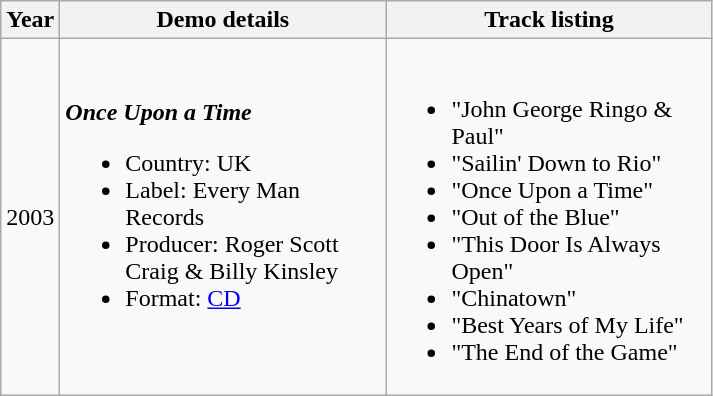<table class="wikitable">
<tr>
<th rowspan="1">Year</th>
<th rowspan="1" style="width:210px;">Demo details</th>
<th rowspan="1" style="width:210px;">Track listing</th>
</tr>
<tr>
<td>2003</td>
<td align="left"><strong><em>Once Upon a Time</em></strong><br><ul><li>Country: UK</li><li>Label: Every Man Records</li><li>Producer: Roger Scott Craig & Billy Kinsley</li><li>Format: <a href='#'>CD</a></li></ul></td>
<td><br><ul><li>"John George Ringo & Paul"</li><li>"Sailin' Down to Rio"</li><li>"Once Upon a Time"</li><li>"Out of the Blue"</li><li>"This Door Is Always Open"</li><li>"Chinatown"</li><li>"Best Years of My Life"</li><li>"The End of the Game"</li></ul></td>
</tr>
</table>
